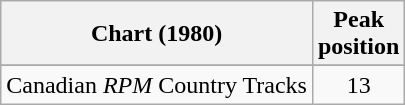<table class="wikitable sortable">
<tr>
<th align="left">Chart (1980)</th>
<th align="center">Peak<br>position</th>
</tr>
<tr>
</tr>
<tr>
<td align="left">Canadian <em>RPM</em> Country Tracks</td>
<td align="center">13</td>
</tr>
</table>
